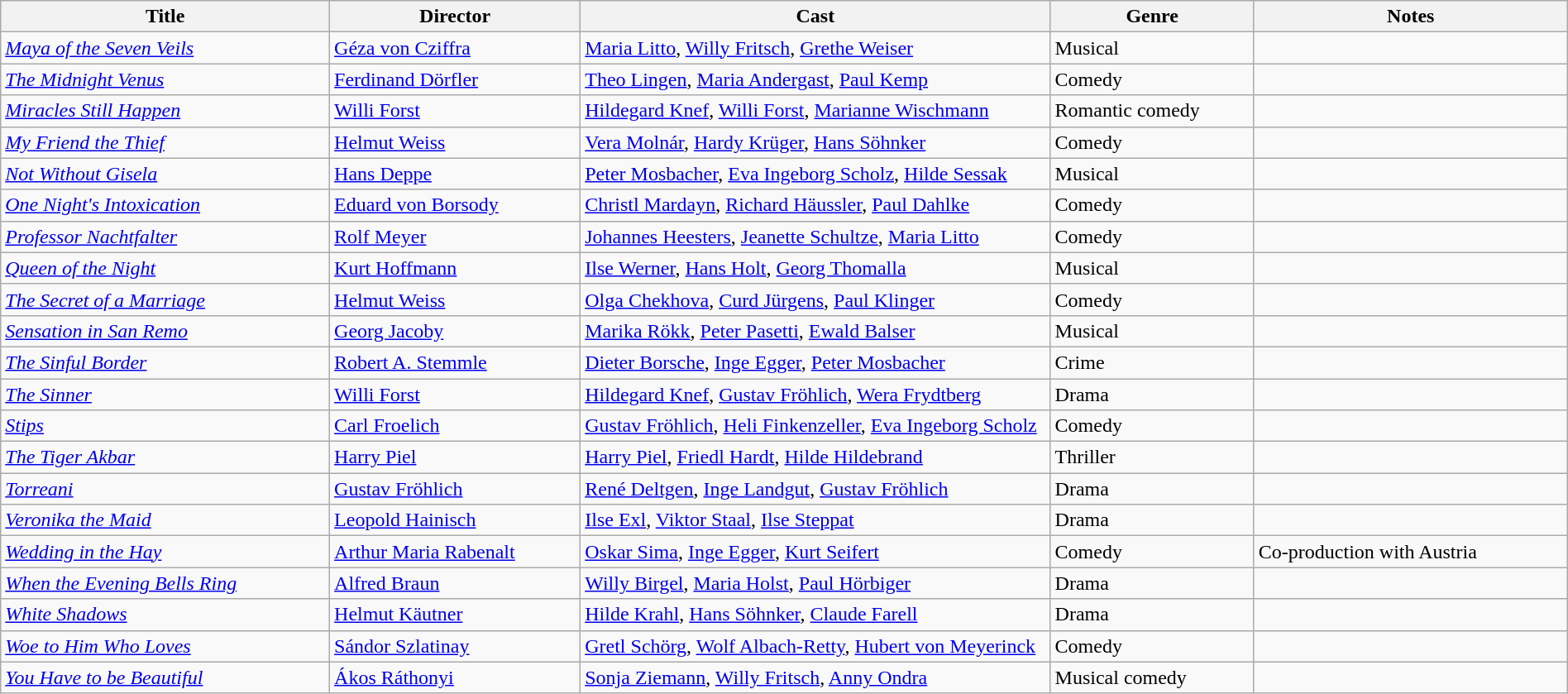<table class="wikitable" style="width:100%;">
<tr>
<th style="width:21%;">Title</th>
<th style="width:16%;">Director</th>
<th style="width:30%;">Cast</th>
<th style="width:13%;">Genre</th>
<th style="width:20%;">Notes</th>
</tr>
<tr>
<td><em><a href='#'>Maya of the Seven Veils</a></em></td>
<td><a href='#'>Géza von Cziffra</a></td>
<td><a href='#'>Maria Litto</a>, <a href='#'>Willy Fritsch</a>, <a href='#'>Grethe Weiser</a></td>
<td>Musical</td>
<td></td>
</tr>
<tr>
<td><em><a href='#'>The Midnight Venus</a></em></td>
<td><a href='#'>Ferdinand Dörfler</a></td>
<td><a href='#'>Theo Lingen</a>, <a href='#'>Maria Andergast</a>, <a href='#'>Paul Kemp</a></td>
<td>Comedy</td>
<td></td>
</tr>
<tr>
<td><em><a href='#'>Miracles Still Happen</a></em></td>
<td><a href='#'>Willi Forst</a></td>
<td><a href='#'>Hildegard Knef</a>, <a href='#'>Willi Forst</a>,  <a href='#'>Marianne Wischmann</a></td>
<td>Romantic comedy</td>
<td></td>
</tr>
<tr>
<td><em><a href='#'>My Friend the Thief</a></em></td>
<td><a href='#'>Helmut Weiss</a></td>
<td><a href='#'>Vera Molnár</a>, <a href='#'>Hardy Krüger</a>, <a href='#'>Hans Söhnker</a></td>
<td>Comedy</td>
<td></td>
</tr>
<tr>
<td><em><a href='#'>Not Without Gisela</a></em></td>
<td><a href='#'>Hans Deppe</a></td>
<td><a href='#'>Peter Mosbacher</a>, <a href='#'>Eva Ingeborg Scholz</a>, <a href='#'>Hilde Sessak</a></td>
<td>Musical</td>
<td></td>
</tr>
<tr>
<td><em><a href='#'>One Night's Intoxication</a></em></td>
<td><a href='#'>Eduard von Borsody</a></td>
<td><a href='#'>Christl Mardayn</a>, <a href='#'>Richard Häussler</a>, <a href='#'>Paul Dahlke</a></td>
<td>Comedy</td>
<td></td>
</tr>
<tr>
<td><em><a href='#'>Professor Nachtfalter</a></em></td>
<td><a href='#'>Rolf Meyer</a></td>
<td><a href='#'>Johannes Heesters</a>, <a href='#'>Jeanette Schultze</a>, <a href='#'>Maria Litto</a></td>
<td>Comedy</td>
<td></td>
</tr>
<tr>
<td><em><a href='#'>Queen of the Night</a></em></td>
<td><a href='#'>Kurt Hoffmann</a></td>
<td><a href='#'>Ilse Werner</a>, <a href='#'>Hans Holt</a>, <a href='#'>Georg Thomalla</a></td>
<td>Musical</td>
<td></td>
</tr>
<tr>
<td><em><a href='#'>The Secret of a Marriage</a></em></td>
<td><a href='#'>Helmut Weiss</a></td>
<td><a href='#'>Olga Chekhova</a>, <a href='#'>Curd Jürgens</a>, <a href='#'>Paul Klinger</a></td>
<td>Comedy</td>
<td></td>
</tr>
<tr>
<td><em><a href='#'>Sensation in San Remo</a></em></td>
<td><a href='#'>Georg Jacoby</a></td>
<td><a href='#'>Marika Rökk</a>, <a href='#'>Peter Pasetti</a>, <a href='#'>Ewald Balser</a></td>
<td>Musical</td>
<td></td>
</tr>
<tr>
<td><em><a href='#'>The Sinful Border</a></em></td>
<td><a href='#'>Robert A. Stemmle</a></td>
<td><a href='#'>Dieter Borsche</a>, <a href='#'>Inge Egger</a>, <a href='#'>Peter Mosbacher</a></td>
<td>Crime</td>
<td></td>
</tr>
<tr>
<td><em><a href='#'>The Sinner</a></em></td>
<td><a href='#'>Willi Forst</a></td>
<td><a href='#'>Hildegard Knef</a>, <a href='#'>Gustav Fröhlich</a>, <a href='#'>Wera Frydtberg</a></td>
<td>Drama</td>
<td></td>
</tr>
<tr>
<td><em><a href='#'>Stips</a></em></td>
<td><a href='#'>Carl Froelich</a></td>
<td><a href='#'>Gustav Fröhlich</a>, <a href='#'>Heli Finkenzeller</a>, <a href='#'>Eva Ingeborg Scholz</a></td>
<td>Comedy</td>
<td></td>
</tr>
<tr>
<td><em><a href='#'>The Tiger Akbar</a></em></td>
<td><a href='#'>Harry Piel</a></td>
<td><a href='#'>Harry Piel</a>, <a href='#'>Friedl Hardt</a>, <a href='#'>Hilde Hildebrand</a></td>
<td>Thriller</td>
<td></td>
</tr>
<tr>
<td><em><a href='#'>Torreani</a></em></td>
<td><a href='#'>Gustav Fröhlich</a></td>
<td><a href='#'>René Deltgen</a>, <a href='#'>Inge Landgut</a>, <a href='#'>Gustav Fröhlich</a></td>
<td>Drama</td>
<td></td>
</tr>
<tr>
<td><em><a href='#'>Veronika the Maid</a></em></td>
<td><a href='#'>Leopold Hainisch</a></td>
<td><a href='#'>Ilse Exl</a>, <a href='#'>Viktor Staal</a>, <a href='#'>Ilse Steppat</a></td>
<td>Drama</td>
<td></td>
</tr>
<tr>
<td><em><a href='#'>Wedding in the Hay</a></em></td>
<td><a href='#'>Arthur Maria Rabenalt</a></td>
<td><a href='#'>Oskar Sima</a>, <a href='#'>Inge Egger</a>, <a href='#'>Kurt Seifert</a></td>
<td>Comedy</td>
<td>Co-production with Austria</td>
</tr>
<tr>
<td><em><a href='#'>When the Evening Bells Ring</a></em></td>
<td><a href='#'>Alfred Braun</a></td>
<td><a href='#'>Willy Birgel</a>, <a href='#'>Maria Holst</a>, <a href='#'>Paul Hörbiger</a></td>
<td>Drama</td>
<td></td>
</tr>
<tr>
<td><em><a href='#'>White Shadows</a></em></td>
<td><a href='#'>Helmut Käutner</a></td>
<td><a href='#'>Hilde Krahl</a>, <a href='#'>Hans Söhnker</a>, <a href='#'>Claude Farell</a></td>
<td>Drama</td>
<td></td>
</tr>
<tr>
<td><em><a href='#'>Woe to Him Who Loves</a></em></td>
<td><a href='#'>Sándor Szlatinay</a></td>
<td><a href='#'>Gretl Schörg</a>, <a href='#'>Wolf Albach-Retty</a>, <a href='#'>Hubert von Meyerinck</a></td>
<td>Comedy</td>
<td></td>
</tr>
<tr>
<td><em><a href='#'>You Have to be Beautiful</a></em></td>
<td><a href='#'>Ákos Ráthonyi</a></td>
<td><a href='#'>Sonja Ziemann</a>, <a href='#'>Willy Fritsch</a>, <a href='#'>Anny Ondra</a></td>
<td>Musical comedy</td>
<td></td>
</tr>
</table>
